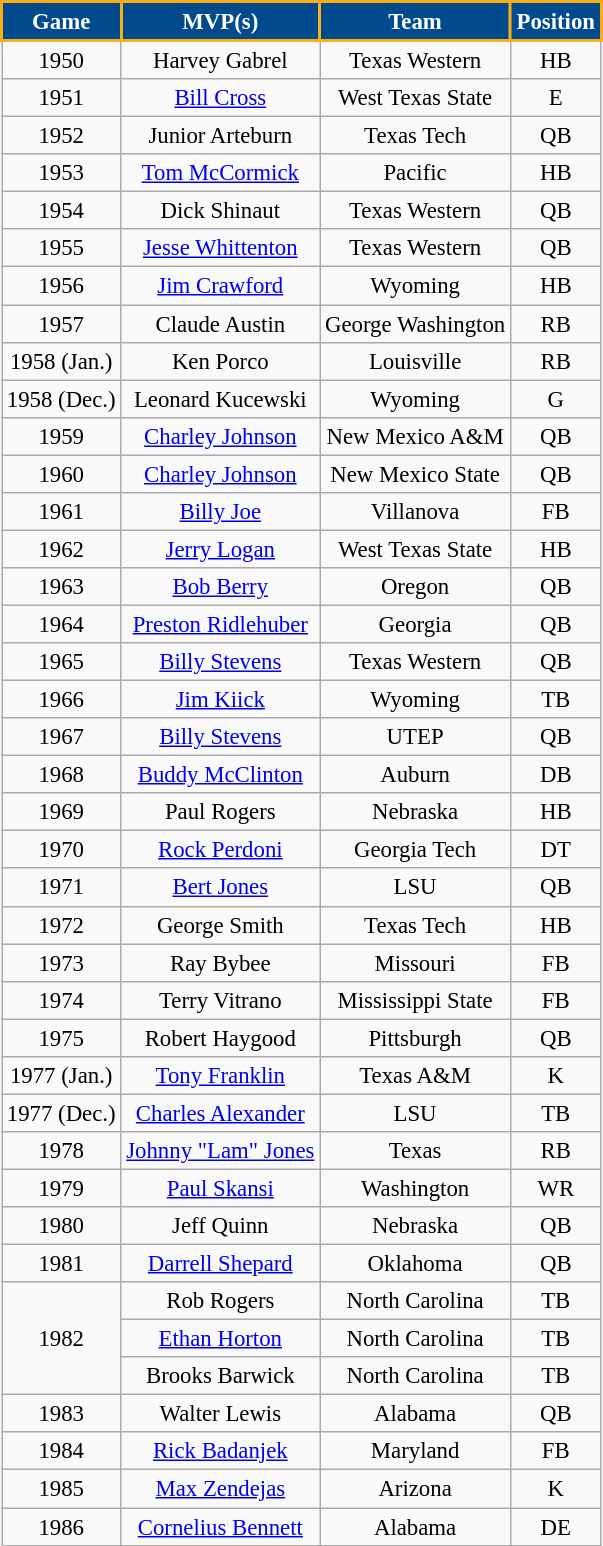<table class="wikitable" style="text-align:center; font-size: 95%;">
<tr>
<th style="background:#004B8E; color:#FFFFFF; border: 2px solid #FDAF17;">Game</th>
<th style="background:#004B8E; color:#FFFFFF; border: 2px solid #FDAF17;">MVP(s)</th>
<th style="background:#004B8E; color:#FFFFFF; border: 2px solid #FDAF17;">Team</th>
<th style="background:#004B8E; color:#FFFFFF; border: 2px solid #FDAF17;">Position</th>
</tr>
<tr>
<td>1950</td>
<td>Harvey Gabrel</td>
<td>Texas Western</td>
<td>HB</td>
</tr>
<tr>
<td>1951</td>
<td><a href='#'>Bill Cross</a></td>
<td>West Texas State</td>
<td>E</td>
</tr>
<tr>
<td>1952</td>
<td>Junior Arteburn</td>
<td>Texas Tech</td>
<td>QB</td>
</tr>
<tr>
<td>1953</td>
<td><a href='#'>Tom McCormick</a></td>
<td>Pacific</td>
<td>HB</td>
</tr>
<tr>
<td>1954</td>
<td>Dick Shinaut</td>
<td>Texas Western</td>
<td>QB</td>
</tr>
<tr>
<td>1955</td>
<td><a href='#'>Jesse Whittenton</a></td>
<td>Texas Western</td>
<td>QB</td>
</tr>
<tr>
<td>1956</td>
<td><a href='#'>Jim Crawford</a></td>
<td>Wyoming</td>
<td>HB</td>
</tr>
<tr>
<td>1957</td>
<td>Claude Austin</td>
<td>George Washington</td>
<td>RB</td>
</tr>
<tr>
<td>1958 (Jan.)</td>
<td>Ken Porco</td>
<td>Louisville</td>
<td>RB</td>
</tr>
<tr>
<td>1958 (Dec.)</td>
<td>Leonard Kucewski</td>
<td>Wyoming</td>
<td>G</td>
</tr>
<tr>
<td>1959</td>
<td><a href='#'>Charley Johnson</a></td>
<td>New Mexico A&M</td>
<td>QB</td>
</tr>
<tr>
<td>1960</td>
<td><a href='#'>Charley Johnson</a></td>
<td>New Mexico State</td>
<td>QB</td>
</tr>
<tr>
<td>1961</td>
<td><a href='#'>Billy Joe</a></td>
<td>Villanova</td>
<td>FB</td>
</tr>
<tr>
<td>1962</td>
<td><a href='#'>Jerry Logan</a></td>
<td>West Texas State</td>
<td>HB</td>
</tr>
<tr>
<td>1963</td>
<td><a href='#'>Bob Berry</a></td>
<td>Oregon</td>
<td>QB</td>
</tr>
<tr>
<td>1964</td>
<td><a href='#'>Preston Ridlehuber</a></td>
<td>Georgia</td>
<td>QB</td>
</tr>
<tr>
<td>1965</td>
<td><a href='#'>Billy Stevens</a></td>
<td>Texas Western</td>
<td>QB</td>
</tr>
<tr>
<td>1966</td>
<td><a href='#'>Jim Kiick</a></td>
<td>Wyoming</td>
<td>TB</td>
</tr>
<tr>
<td>1967</td>
<td><a href='#'>Billy Stevens</a></td>
<td>UTEP</td>
<td>QB</td>
</tr>
<tr>
<td>1968</td>
<td><a href='#'>Buddy McClinton</a></td>
<td>Auburn</td>
<td>DB</td>
</tr>
<tr>
<td>1969</td>
<td>Paul Rogers</td>
<td>Nebraska</td>
<td>HB</td>
</tr>
<tr>
<td>1970</td>
<td><a href='#'>Rock Perdoni</a></td>
<td>Georgia Tech</td>
<td>DT</td>
</tr>
<tr>
<td>1971</td>
<td><a href='#'>Bert Jones</a></td>
<td>LSU</td>
<td>QB</td>
</tr>
<tr>
<td>1972</td>
<td>George Smith</td>
<td>Texas Tech</td>
<td>HB</td>
</tr>
<tr>
<td>1973</td>
<td>Ray Bybee</td>
<td>Missouri</td>
<td>FB</td>
</tr>
<tr>
<td>1974</td>
<td>Terry Vitrano</td>
<td>Mississippi State</td>
<td>FB</td>
</tr>
<tr>
<td>1975</td>
<td>Robert Haygood</td>
<td>Pittsburgh</td>
<td>QB</td>
</tr>
<tr>
<td>1977 (Jan.)</td>
<td><a href='#'>Tony Franklin</a></td>
<td>Texas A&M</td>
<td>K</td>
</tr>
<tr>
<td>1977 (Dec.)</td>
<td><a href='#'>Charles Alexander</a></td>
<td>LSU</td>
<td>TB</td>
</tr>
<tr>
<td>1978</td>
<td><a href='#'>Johnny "Lam" Jones</a></td>
<td>Texas</td>
<td>RB</td>
</tr>
<tr>
<td>1979</td>
<td><a href='#'>Paul Skansi</a></td>
<td>Washington</td>
<td>WR</td>
</tr>
<tr>
<td>1980</td>
<td>Jeff Quinn</td>
<td>Nebraska</td>
<td>QB</td>
</tr>
<tr>
<td>1981</td>
<td><a href='#'>Darrell Shepard</a></td>
<td>Oklahoma</td>
<td>QB</td>
</tr>
<tr>
<td rowspan=3>1982</td>
<td>Rob Rogers</td>
<td>North Carolina</td>
<td>TB</td>
</tr>
<tr>
<td><a href='#'>Ethan Horton</a></td>
<td>North Carolina</td>
<td>TB</td>
</tr>
<tr>
<td>Brooks Barwick</td>
<td>North Carolina</td>
<td>TB</td>
</tr>
<tr>
<td>1983</td>
<td>Walter Lewis</td>
<td>Alabama</td>
<td>QB</td>
</tr>
<tr>
<td>1984</td>
<td><a href='#'>Rick Badanjek</a></td>
<td>Maryland</td>
<td>FB</td>
</tr>
<tr>
<td>1985</td>
<td><a href='#'>Max Zendejas</a></td>
<td>Arizona</td>
<td>K</td>
</tr>
<tr>
<td>1986</td>
<td><a href='#'>Cornelius Bennett</a></td>
<td>Alabama</td>
<td>DE</td>
</tr>
</table>
